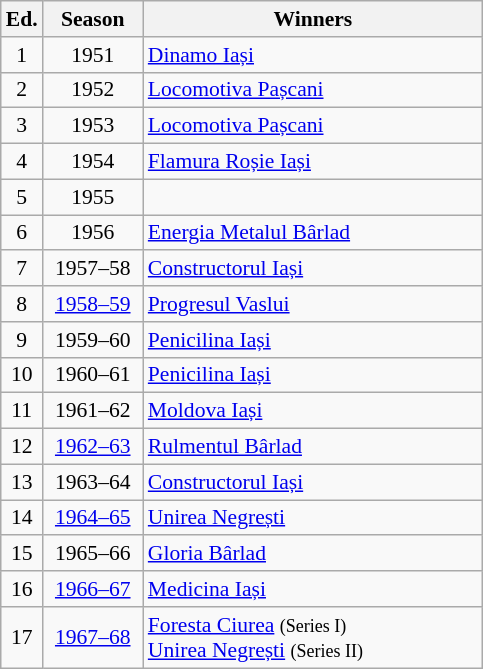<table class="wikitable" style="font-size:90%">
<tr>
<th><abbr>Ed.</abbr></th>
<th width="60">Season</th>
<th width="220">Winners</th>
</tr>
<tr>
<td align=center>1</td>
<td align=center>1951</td>
<td><a href='#'>Dinamo Iași</a></td>
</tr>
<tr>
<td align=center>2</td>
<td align=center>1952</td>
<td><a href='#'>Locomotiva Pașcani</a></td>
</tr>
<tr>
<td align=center>3</td>
<td align=center>1953</td>
<td><a href='#'>Locomotiva Pașcani</a></td>
</tr>
<tr>
<td align=center>4</td>
<td align=center>1954</td>
<td><a href='#'>Flamura Roșie Iași</a></td>
</tr>
<tr>
<td align=center>5</td>
<td align=center>1955</td>
<td></td>
</tr>
<tr>
<td align=center>6</td>
<td align=center>1956</td>
<td><a href='#'>Energia Metalul Bârlad</a></td>
</tr>
<tr>
<td align=center>7</td>
<td align=center>1957–58</td>
<td><a href='#'>Constructorul Iași</a></td>
</tr>
<tr>
<td align=center>8</td>
<td align=center><a href='#'>1958–59</a></td>
<td><a href='#'>Progresul Vaslui</a></td>
</tr>
<tr>
<td align=center>9</td>
<td align=center>1959–60</td>
<td><a href='#'>Penicilina Iași</a></td>
</tr>
<tr>
<td align=center>10</td>
<td align=center>1960–61</td>
<td><a href='#'>Penicilina Iași</a></td>
</tr>
<tr>
<td align=center>11</td>
<td align=center>1961–62</td>
<td><a href='#'>Moldova Iași</a></td>
</tr>
<tr>
<td align=center>12</td>
<td align=center><a href='#'>1962–63</a></td>
<td><a href='#'>Rulmentul Bârlad</a></td>
</tr>
<tr>
<td align=center>13</td>
<td align=center>1963–64</td>
<td><a href='#'>Constructorul Iași</a></td>
</tr>
<tr>
<td align=center>14</td>
<td align=center><a href='#'>1964–65</a></td>
<td><a href='#'>Unirea Negrești</a></td>
</tr>
<tr>
<td align=center>15</td>
<td align=center>1965–66</td>
<td><a href='#'>Gloria Bârlad</a></td>
</tr>
<tr>
<td align=center>16</td>
<td align=center><a href='#'>1966–67</a></td>
<td><a href='#'>Medicina Iași</a></td>
</tr>
<tr>
<td align=center>17</td>
<td align=center><a href='#'>1967–68</a></td>
<td><a href='#'>Foresta Ciurea</a> <small>(Series I)</small><br> <a href='#'>Unirea Negrești</a> <small>(Series II)</small></td>
</tr>
</table>
